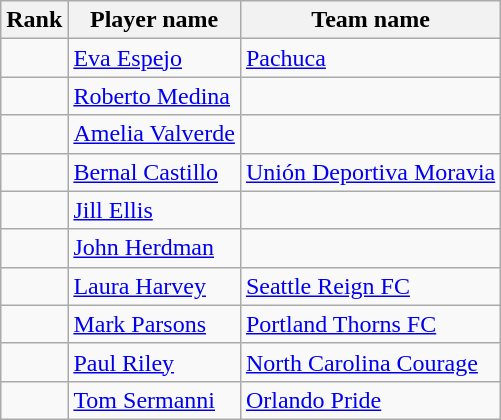<table class="wikitable">
<tr>
<th>Rank</th>
<th>Player name</th>
<th>Team name</th>
</tr>
<tr>
<td></td>
<td> <a href='#'>Eva Espejo</a></td>
<td> <a href='#'>Pachuca</a></td>
</tr>
<tr>
<td></td>
<td> <a href='#'>Roberto Medina</a></td>
<td></td>
</tr>
<tr>
<td></td>
<td> <a href='#'>Amelia Valverde</a></td>
<td></td>
</tr>
<tr>
<td></td>
<td> <a href='#'>Bernal Castillo</a></td>
<td> <a href='#'>Unión Deportiva Moravia</a></td>
</tr>
<tr>
<td></td>
<td> <a href='#'>Jill Ellis</a></td>
<td></td>
</tr>
<tr>
<td></td>
<td> <a href='#'>John Herdman</a></td>
<td></td>
</tr>
<tr>
<td></td>
<td> <a href='#'>Laura Harvey</a></td>
<td> <a href='#'>Seattle Reign FC</a></td>
</tr>
<tr>
<td></td>
<td> <a href='#'>Mark Parsons</a></td>
<td> <a href='#'>Portland Thorns FC</a></td>
</tr>
<tr>
<td></td>
<td> <a href='#'>Paul Riley</a></td>
<td> <a href='#'>North Carolina Courage</a></td>
</tr>
<tr>
<td></td>
<td> <a href='#'>Tom Sermanni</a></td>
<td> <a href='#'>Orlando Pride</a></td>
</tr>
</table>
